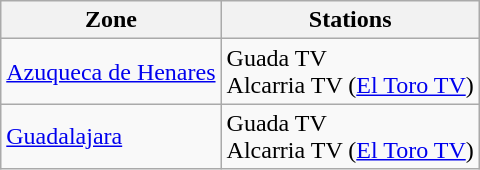<table class="wikitable">
<tr>
<th>Zone</th>
<th>Stations</th>
</tr>
<tr>
<td><a href='#'>Azuqueca de Henares</a></td>
<td>Guada TV<br>Alcarria TV (<a href='#'>El Toro TV</a>)</td>
</tr>
<tr>
<td><a href='#'>Guadalajara</a></td>
<td>Guada TV<br>Alcarria TV (<a href='#'>El Toro TV</a>)</td>
</tr>
</table>
